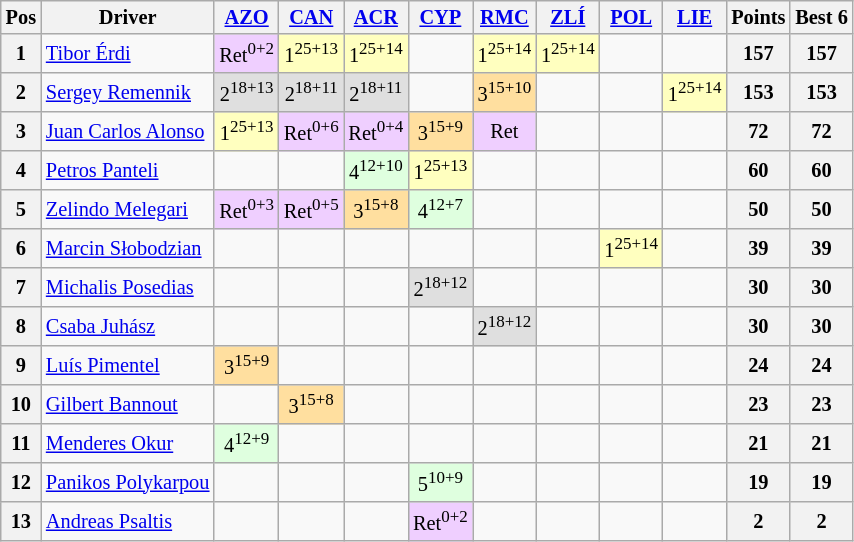<table class="wikitable" style="font-size: 85%; text-align: center;">
<tr valign="top">
<th valign="middle">Pos</th>
<th valign="middle">Driver</th>
<th><a href='#'>AZO</a><br></th>
<th><a href='#'>CAN</a><br></th>
<th><a href='#'>ACR</a><br></th>
<th><a href='#'>CYP</a><br></th>
<th><a href='#'>RMC</a><br></th>
<th><a href='#'>ZLÍ</a><br></th>
<th><a href='#'>POL</a><br></th>
<th><a href='#'>LIE</a><br></th>
<th valign="middle">Points</th>
<th valign="middle">Best 6</th>
</tr>
<tr>
<th>1</th>
<td align=left> <a href='#'>Tibor Érdi</a></td>
<td style="background:#efcfff;">Ret<sup>0+2</sup></td>
<td style="background:#ffffbf;">1<sup>25+13</sup></td>
<td style="background:#ffffbf;">1<sup>25+14</sup></td>
<td></td>
<td style="background:#ffffbf;">1<sup>25+14</sup></td>
<td style="background:#ffffbf;">1<sup>25+14</sup></td>
<td></td>
<td></td>
<th>157</th>
<th>157</th>
</tr>
<tr>
<th>2</th>
<td align=left> <a href='#'>Sergey Remennik</a></td>
<td style="background:#dfdfdf;">2<sup>18+13</sup></td>
<td style="background:#dfdfdf;">2<sup>18+11</sup></td>
<td style="background:#dfdfdf;">2<sup>18+11</sup></td>
<td></td>
<td style="background:#ffdf9f;">3<sup>15+10</sup></td>
<td></td>
<td></td>
<td style="background:#ffffbf;">1<sup>25+14</sup></td>
<th>153</th>
<th>153</th>
</tr>
<tr>
<th>3</th>
<td align=left> <a href='#'>Juan Carlos Alonso</a></td>
<td style="background:#ffffbf;">1<sup>25+13</sup></td>
<td style="background:#efcfff;">Ret<sup>0+6</sup></td>
<td style="background:#efcfff;">Ret<sup>0+4</sup></td>
<td style="background:#ffdf9f;">3<sup>15+9</sup></td>
<td style="background:#efcfff;">Ret</td>
<td></td>
<td></td>
<td></td>
<th>72</th>
<th>72</th>
</tr>
<tr>
<th>4</th>
<td align=left> <a href='#'>Petros Panteli</a></td>
<td></td>
<td></td>
<td style="background:#dfffdf;">4<sup>12+10</sup></td>
<td style="background:#ffffbf;">1<sup>25+13</sup></td>
<td></td>
<td></td>
<td></td>
<td></td>
<th>60</th>
<th>60</th>
</tr>
<tr>
<th>5</th>
<td align=left> <a href='#'>Zelindo Melegari</a></td>
<td style="background:#efcfff;">Ret<sup>0+3</sup></td>
<td style="background:#efcfff;">Ret<sup>0+5</sup></td>
<td style="background:#ffdf9f;">3<sup>15+8</sup></td>
<td style="background:#dfffdf;">4<sup>12+7</sup></td>
<td></td>
<td></td>
<td></td>
<td></td>
<th>50</th>
<th>50</th>
</tr>
<tr>
<th>6</th>
<td align=left> <a href='#'>Marcin Słobodzian</a></td>
<td></td>
<td></td>
<td></td>
<td></td>
<td></td>
<td></td>
<td style="background:#ffffbf;">1<sup>25+14</sup></td>
<td></td>
<th>39</th>
<th>39</th>
</tr>
<tr>
<th>7</th>
<td align=left> <a href='#'>Michalis Posedias</a></td>
<td></td>
<td></td>
<td></td>
<td style="background:#dfdfdf;">2<sup>18+12</sup></td>
<td></td>
<td></td>
<td></td>
<td></td>
<th>30</th>
<th>30</th>
</tr>
<tr>
<th>8</th>
<td align=left> <a href='#'>Csaba Juhász</a></td>
<td></td>
<td></td>
<td></td>
<td></td>
<td style="background:#dfdfdf;">2<sup>18+12</sup></td>
<td></td>
<td></td>
<td></td>
<th>30</th>
<th>30</th>
</tr>
<tr>
<th>9</th>
<td align=left> <a href='#'>Luís Pimentel</a></td>
<td style="background:#ffdf9f;">3<sup>15+9</sup></td>
<td></td>
<td></td>
<td></td>
<td></td>
<td></td>
<td></td>
<td></td>
<th>24</th>
<th>24</th>
</tr>
<tr>
<th>10</th>
<td align=left> <a href='#'>Gilbert Bannout</a></td>
<td></td>
<td style="background:#ffdf9f;">3<sup>15+8</sup></td>
<td></td>
<td></td>
<td></td>
<td></td>
<td></td>
<td></td>
<th>23</th>
<th>23</th>
</tr>
<tr>
<th>11</th>
<td align=left> <a href='#'>Menderes Okur</a></td>
<td style="background:#dfffdf;">4<sup>12+9</sup></td>
<td></td>
<td></td>
<td></td>
<td></td>
<td></td>
<td></td>
<td></td>
<th>21</th>
<th>21</th>
</tr>
<tr>
<th>12</th>
<td align=left> <a href='#'>Panikos Polykarpou</a></td>
<td></td>
<td></td>
<td></td>
<td style="background:#dfffdf;">5<sup>10+9</sup></td>
<td></td>
<td></td>
<td></td>
<td></td>
<th>19</th>
<th>19</th>
</tr>
<tr>
<th>13</th>
<td align=left> <a href='#'>Andreas Psaltis</a></td>
<td></td>
<td></td>
<td></td>
<td style="background:#efcfff;">Ret<sup>0+2</sup></td>
<td></td>
<td></td>
<td></td>
<td></td>
<th>2</th>
<th>2</th>
</tr>
</table>
